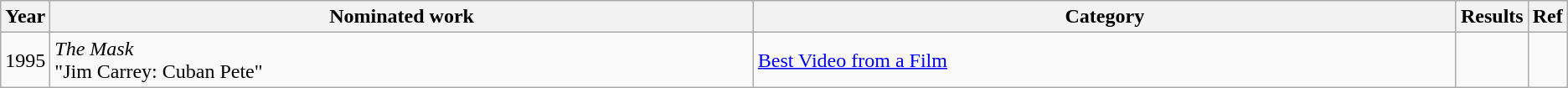<table class="wikitable">
<tr>
<th scope="col" style="width:1em;">Year</th>
<th scope="col" style="width:35em;">Nominated work</th>
<th scope="col" style="width:35em;">Category</th>
<th scope="col" style="width:1em;">Results</th>
<th scope="col" style="width:1em;">Ref</th>
</tr>
<tr>
<td>1995</td>
<td><em>The Mask</em><br>"Jim Carrey: Cuban Pete"</td>
<td><a href='#'>Best Video from a Film</a></td>
<td></td>
<td></td>
</tr>
</table>
